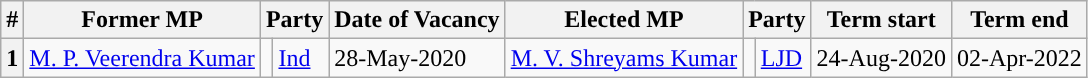<table class="wikitable sortable">
<tr>
<th>#</th>
<th>Former MP</th>
<th colspan="2">Party</th>
<th>Date of Vacancy</th>
<th>Elected MP</th>
<th colspan="2">Party</th>
<th>Term start</th>
<th>Term end</th>
</tr>
<tr>
<th>1</th>
<td><a href='#'>M. P. Veerendra Kumar</a></td>
<td width="1px"></td>
<td><a href='#'>Ind</a></td>
<td>28-May-2020</td>
<td><a href='#'>M. V. Shreyams Kumar</a></td>
<td width="1px"></td>
<td><a href='#'>LJD</a></td>
<td>24-Aug-2020</td>
<td>02-Apr-2022</td>
</tr>
</table>
